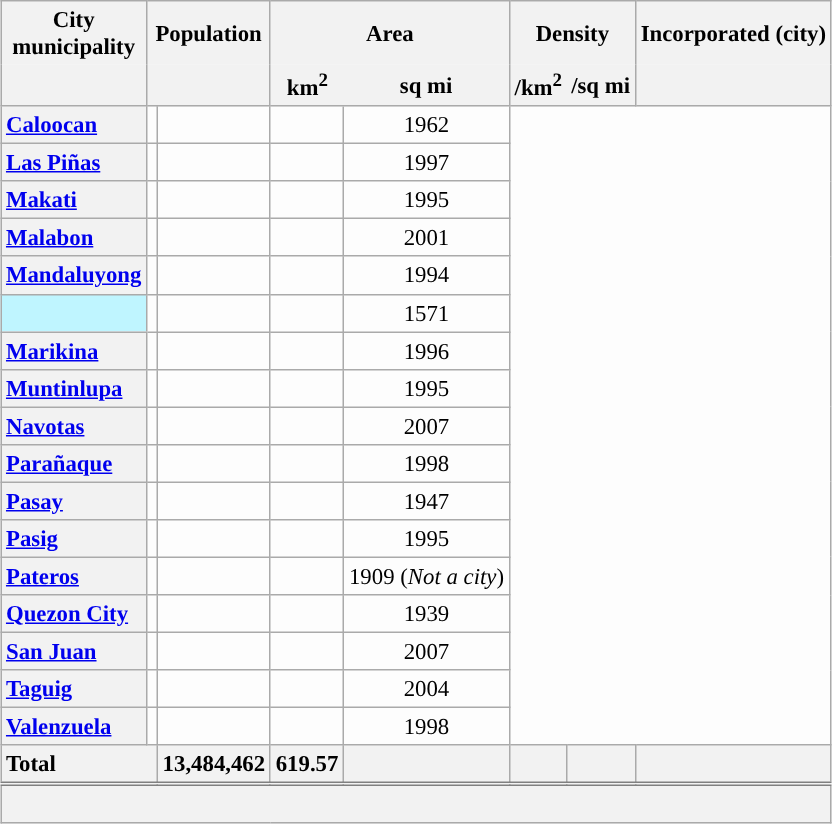<table class="wikitable sortable" style="margin:auto;text-align:right;font-size:95%;background-color:#FDFDFD;">
<tr>
<th scope="col" style="border-bottom:none;" class="unsortable">City <br>municipality</th>
<th scope="col" style="border-bottom:none;white-space:nowrap;" class="unsortable" colspan=2>Population </th>
<th scope="col" style="border-bottom:none;" colspan=2>Area</th>
<th scope="col" style="border-bottom:none;" colspan=2>Density</th>
<th scope="col" style="border-bottom:none;">Incorporated (city)</th>
</tr>
<tr>
<th scope="col" style="border-top:none;"></th>
<th scope="col" style="border-top:none;" colspan=2></th>
<th scope="col" style="border-style:none none solid solid;">km<sup>2</sup></th>
<th scope="col" style="border-style:none solid solid none;white-space:nowrap;" class="unsortable">sq mi</th>
<th scope="col" style="border-style:none none solid solid;">/km<sup>2</sup></th>
<th scope="col" style="border-style:none solid solid none;white-space:nowrap;" class="unsortable">/sq mi</th>
<th scope="col" style="border-top:none;"></th>
</tr>
<tr>
<th scope="row" style="text-align:left;"><a href='#'>Caloocan</a></th>
<td></td>
<td></td>
<td></td>
<td style="text-align:center;">1962</td>
</tr>
<tr>
<th scope="row" style="text-align:left;"><a href='#'>Las Piñas</a></th>
<td></td>
<td></td>
<td></td>
<td style="text-align:center;">1997</td>
</tr>
<tr>
<th scope="row" style="text-align:left;"><a href='#'>Makati</a></th>
<td></td>
<td></td>
<td></td>
<td style="text-align:center;">1995</td>
</tr>
<tr>
<th scope="row" style="text-align:left;"><a href='#'>Malabon</a></th>
<td></td>
<td></td>
<td></td>
<td style="text-align:center;">2001</td>
</tr>
<tr>
<th scope="row" style="text-align:left;"><a href='#'>Mandaluyong</a></th>
<td></td>
<td></td>
<td></td>
<td style="text-align:center;">1994</td>
</tr>
<tr>
<th scope="row" style="text-align:left;background-color:#BFF5FF;border-right:0;"></th>
<td></td>
<td></td>
<td></td>
<td style="text-align:center;">1571</td>
</tr>
<tr>
<th scope="row" style="text-align:left;"><a href='#'>Marikina</a></th>
<td></td>
<td></td>
<td></td>
<td style="text-align:center;">1996</td>
</tr>
<tr>
<th scope="row" style="text-align:left;"><a href='#'>Muntinlupa</a></th>
<td></td>
<td></td>
<td></td>
<td style="text-align:center;">1995</td>
</tr>
<tr>
<th scope="row" style="text-align:left;"><a href='#'>Navotas</a></th>
<td></td>
<td></td>
<td></td>
<td style="text-align:center;">2007</td>
</tr>
<tr>
<th scope="row" style="text-align:left;"><a href='#'>Parañaque</a></th>
<td></td>
<td></td>
<td></td>
<td style="text-align:center;">1998</td>
</tr>
<tr>
<th scope="row" style="text-align:left;"><a href='#'>Pasay</a></th>
<td></td>
<td></td>
<td></td>
<td style="text-align:center;">1947</td>
</tr>
<tr>
<th scope="row" style="text-align:left;"><a href='#'>Pasig</a></th>
<td></td>
<td></td>
<td></td>
<td style="text-align:center;">1995</td>
</tr>
<tr>
<th scope="row" style="text-align:left;"><a href='#'>Pateros</a></th>
<td></td>
<td></td>
<td></td>
<td style="text-align:center;">1909 (<em>Not a city</em>)</td>
</tr>
<tr>
<th scope="row" style="text-align:left;"><a href='#'>Quezon City</a></th>
<td></td>
<td></td>
<td></td>
<td style="text-align:center;">1939</td>
</tr>
<tr>
<th scope="row" style="text-align:left;"><a href='#'>San Juan</a></th>
<td></td>
<td></td>
<td></td>
<td style="text-align:center;">2007</td>
</tr>
<tr>
<th scope="row" style="text-align:left;"><a href='#'>Taguig</a></th>
<td></td>
<td></td>
<td></td>
<td style="text-align:center;">2004</td>
</tr>
<tr>
<th scope="row" style="text-align:left;"><a href='#'>Valenzuela</a></th>
<td></td>
<td></td>
<td></td>
<td style="text-align:center;">1998</td>
</tr>
<tr class="sortbottom">
<th scope="row" colspan=2 style="text-align:left;">Total</th>
<th scope="col" style="text-align:right;">13,484,462</th>
<th scope="col" style="text-align:right;">619.57</th>
<th scope="col" style="text-align:right;"></th>
<th scope="col" style="text-align:right;"></th>
<th scope="col" style="text-align:right;"></th>
<th scope="col" style="background-color:none;border-bottom:none"></th>
</tr>
<tr class="sortbottom" style="text-align:left;background-color:#F2F2F2;border-top:double grey;">
<td colspan=8 style="padding-left:1em;"><br></td>
</tr>
</table>
